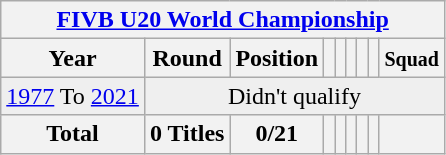<table class="wikitable" style="text-align: center;">
<tr>
<th colspan=9><a href='#'>FIVB U20 World Championship</a></th>
</tr>
<tr>
<th>Year</th>
<th>Round</th>
<th>Position</th>
<th></th>
<th></th>
<th></th>
<th></th>
<th></th>
<th><small>Squad</small></th>
</tr>
<tr bgcolor="efefef">
<td> <a href='#'>1977</a> To    <a href='#'>2021</a></td>
<td colspan=9 rowspan=1>Didn't qualify</td>
</tr>
<tr>
<th>Total</th>
<th>0 Titles</th>
<th>0/21</th>
<th></th>
<th></th>
<th></th>
<th></th>
<th></th>
<th></th>
</tr>
</table>
